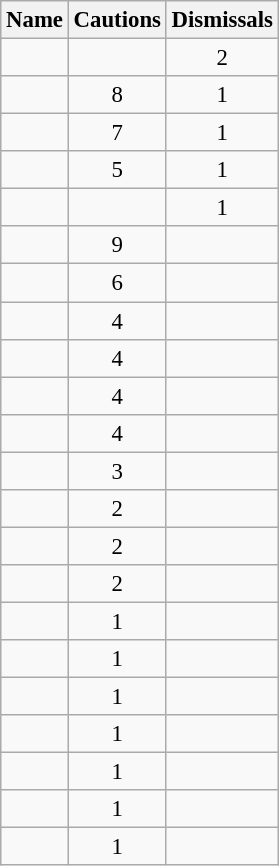<table class="wikitable sortable" style="text-align:center; font-size:95%">
<tr>
<th>Name</th>
<th>Cautions</th>
<th>Dismissals</th>
</tr>
<tr>
<td></td>
<td></td>
<td> 2</td>
</tr>
<tr>
<td></td>
<td> 8</td>
<td> 1</td>
</tr>
<tr>
<td></td>
<td> 7</td>
<td> 1</td>
</tr>
<tr>
<td></td>
<td> 5</td>
<td> 1</td>
</tr>
<tr>
<td></td>
<td></td>
<td> 1</td>
</tr>
<tr>
<td></td>
<td> 9</td>
<td></td>
</tr>
<tr>
<td></td>
<td> 6</td>
<td></td>
</tr>
<tr>
<td></td>
<td> 4</td>
<td></td>
</tr>
<tr>
<td></td>
<td> 4</td>
<td></td>
</tr>
<tr>
<td></td>
<td> 4</td>
<td></td>
</tr>
<tr>
<td></td>
<td> 4</td>
<td></td>
</tr>
<tr>
<td></td>
<td> 3</td>
<td></td>
</tr>
<tr>
<td></td>
<td> 2</td>
<td></td>
</tr>
<tr>
<td></td>
<td> 2</td>
<td></td>
</tr>
<tr>
<td></td>
<td> 2</td>
<td></td>
</tr>
<tr>
<td></td>
<td> 1</td>
<td></td>
</tr>
<tr>
<td></td>
<td> 1</td>
<td></td>
</tr>
<tr>
<td></td>
<td> 1</td>
<td></td>
</tr>
<tr>
<td></td>
<td> 1</td>
<td></td>
</tr>
<tr>
<td></td>
<td> 1</td>
<td></td>
</tr>
<tr>
<td></td>
<td> 1</td>
<td></td>
</tr>
<tr>
<td></td>
<td> 1</td>
<td></td>
</tr>
</table>
